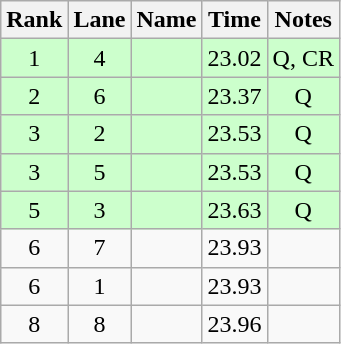<table class="wikitable sortable" style="text-align:center">
<tr>
<th>Rank</th>
<th>Lane</th>
<th>Name</th>
<th>Time</th>
<th>Notes</th>
</tr>
<tr bgcolor=ccffcc>
<td>1</td>
<td>4</td>
<td align=left></td>
<td>23.02</td>
<td>Q, CR</td>
</tr>
<tr bgcolor=ccffcc>
<td>2</td>
<td>6</td>
<td align=left></td>
<td>23.37</td>
<td>Q</td>
</tr>
<tr bgcolor=ccffcc>
<td>3</td>
<td>2</td>
<td align=left></td>
<td>23.53</td>
<td>Q</td>
</tr>
<tr bgcolor=ccffcc>
<td>3</td>
<td>5</td>
<td align=left></td>
<td>23.53</td>
<td>Q</td>
</tr>
<tr bgcolor=ccffcc>
<td>5</td>
<td>3</td>
<td align=left></td>
<td>23.63</td>
<td>Q</td>
</tr>
<tr>
<td>6</td>
<td>7</td>
<td align=left></td>
<td>23.93</td>
<td></td>
</tr>
<tr>
<td>6</td>
<td>1</td>
<td align=left></td>
<td>23.93</td>
<td></td>
</tr>
<tr>
<td>8</td>
<td>8</td>
<td align=left></td>
<td>23.96</td>
<td></td>
</tr>
</table>
